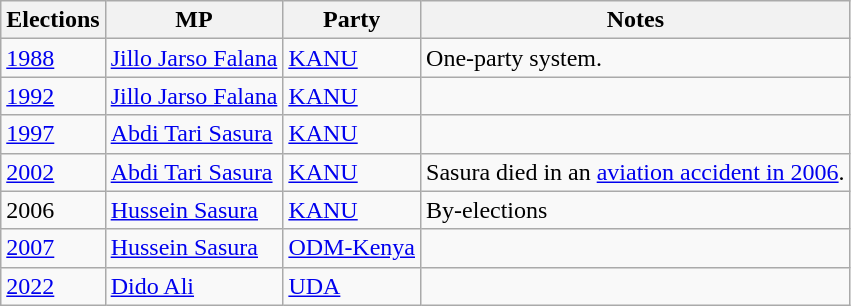<table class="wikitable">
<tr>
<th>Elections</th>
<th>MP </th>
<th>Party</th>
<th>Notes</th>
</tr>
<tr>
<td><a href='#'>1988</a></td>
<td><a href='#'>Jillo Jarso Falana</a></td>
<td><a href='#'>KANU</a></td>
<td>One-party system.</td>
</tr>
<tr>
<td><a href='#'>1992</a></td>
<td><a href='#'>Jillo Jarso Falana</a></td>
<td><a href='#'>KANU</a></td>
<td></td>
</tr>
<tr>
<td><a href='#'>1997</a></td>
<td><a href='#'>Abdi Tari Sasura</a></td>
<td><a href='#'>KANU</a></td>
<td></td>
</tr>
<tr>
<td><a href='#'>2002</a></td>
<td><a href='#'>Abdi Tari Sasura</a></td>
<td><a href='#'>KANU</a></td>
<td>Sasura died in an <a href='#'>aviation accident in 2006</a>.</td>
</tr>
<tr>
<td>2006</td>
<td><a href='#'>Hussein Sasura</a></td>
<td><a href='#'>KANU</a></td>
<td>By-elections</td>
</tr>
<tr>
<td><a href='#'>2007</a></td>
<td><a href='#'>Hussein Sasura</a></td>
<td><a href='#'>ODM-Kenya</a></td>
<td></td>
</tr>
<tr>
<td><a href='#'>2022</a></td>
<td><a href='#'>Dido Ali</a></td>
<td><a href='#'>UDA</a></td>
<td></td>
</tr>
</table>
